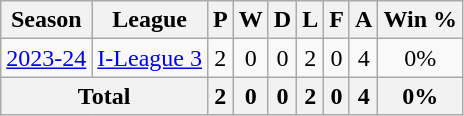<table class="wikitable" style="text-align: center">
<tr>
<th>Season</th>
<th>League</th>
<th>P</th>
<th>W</th>
<th>D</th>
<th>L</th>
<th>F</th>
<th>A</th>
<th>Win %</th>
</tr>
<tr>
<td align="left"><a href='#'>2023-24</a></td>
<td><a href='#'>I-League 3</a></td>
<td>2</td>
<td>0</td>
<td>0</td>
<td>2</td>
<td>0</td>
<td>4</td>
<td>0%</td>
</tr>
<tr>
<th colspan="2" align="left">Total</th>
<th>2</th>
<th>0</th>
<th>0</th>
<th>2</th>
<th>0</th>
<th>4</th>
<th>0%</th>
</tr>
</table>
